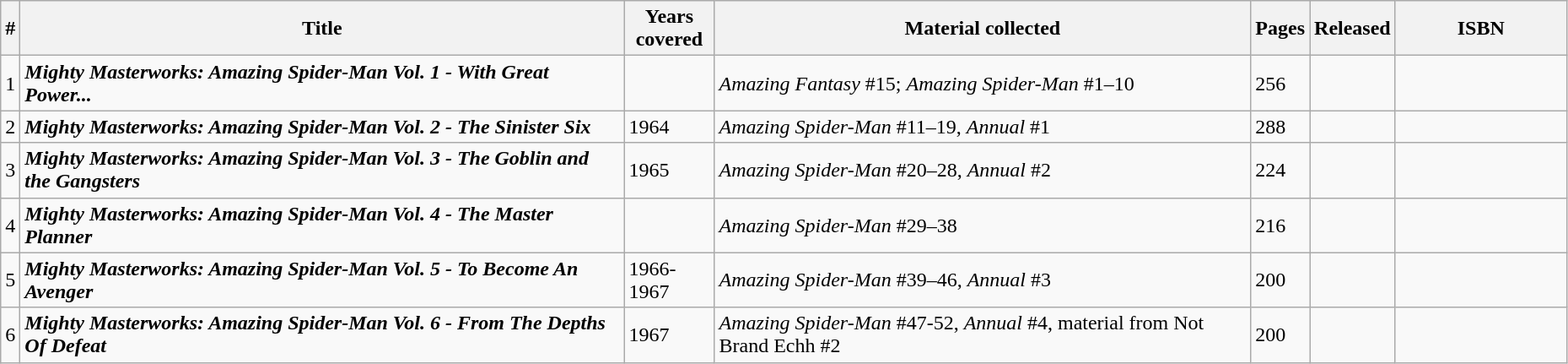<table class="wikitable sortable" width=98%>
<tr>
<th width="4px">#</th>
<th>Title</th>
<th style="width: 4em;">Years covered</th>
<th>Material collected</th>
<th>Pages</th>
<th>Released</th>
<th class="unsortable" style="width: 8em;">ISBN</th>
</tr>
<tr>
<td>1</td>
<td><strong><em>Mighty Masterworks: Amazing Spider-Man Vol. 1 - With Great Power...</em></strong></td>
<td></td>
<td><em>Amazing Fantasy</em> #15; <em>Amazing Spider-Man</em> #1–10</td>
<td>256</td>
<td></td>
<td></td>
</tr>
<tr>
<td>2</td>
<td><strong><em>Mighty Masterworks: Amazing Spider-Man Vol. 2 - The Sinister Six</em></strong></td>
<td>1964</td>
<td><em>Amazing Spider-Man</em> #11–19, <em>Annual</em> #1</td>
<td>288</td>
<td></td>
<td></td>
</tr>
<tr>
<td>3</td>
<td><strong><em>Mighty Masterworks: Amazing Spider-Man Vol. 3 - The Goblin and the Gangsters</em></strong></td>
<td>1965</td>
<td><em>Amazing Spider-Man</em> #20–28, <em>Annual</em> #2</td>
<td>224</td>
<td></td>
<td></td>
</tr>
<tr>
<td>4</td>
<td><strong><em>Mighty Masterworks: Amazing Spider-Man Vol. 4 - The Master Planner</em></strong></td>
<td></td>
<td><em>Amazing Spider-Man</em> #29–38</td>
<td>216</td>
<td></td>
<td></td>
</tr>
<tr>
<td>5</td>
<td><strong><em>Mighty Masterworks: Amazing Spider-Man Vol. 5 - To Become An Avenger</em></strong></td>
<td>1966-1967</td>
<td><em>Amazing Spider-Man</em> #39–46, <em>Annual</em> #3</td>
<td>200</td>
<td></td>
<td></td>
</tr>
<tr>
<td>6</td>
<td><strong><em>Mighty Masterworks: Amazing Spider-Man Vol. 6 - From The Depths Of Defeat</em></strong></td>
<td>1967</td>
<td><em>Amazing Spider-Man</em> #47-52, <em>Annual</em> #4, material from Not Brand Echh #2</td>
<td>200</td>
<td></td>
<td></td>
</tr>
</table>
